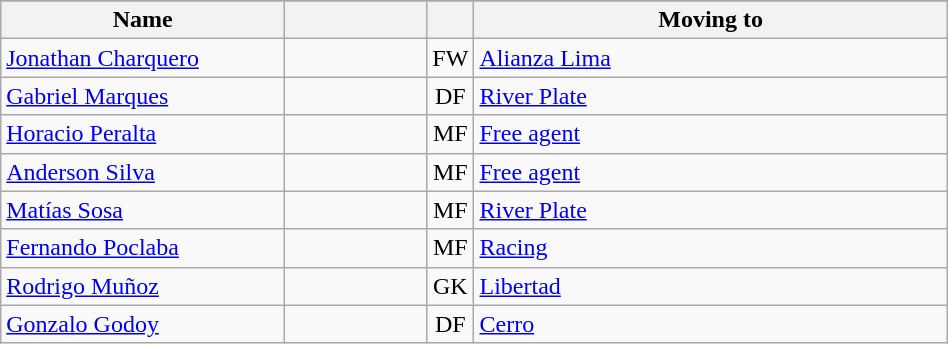<table class="wikitable" style="text-align: center; width:50%">
<tr>
</tr>
<tr>
<th width=30% align="center">Name</th>
<th width=15% align="center"></th>
<th width=5% align="center"></th>
<th width=50% align="center">Moving to</th>
</tr>
<tr>
<td align=left><a href='#'>Jonathan Charquero</a></td>
<td></td>
<td>FW</td>
<td align=left> <a href='#'>Alianza Lima</a></td>
</tr>
<tr>
<td align=left><a href='#'>Gabriel Marques</a></td>
<td></td>
<td>DF</td>
<td align=left> <a href='#'>River Plate</a></td>
</tr>
<tr>
<td align=left><a href='#'>Horacio Peralta</a></td>
<td></td>
<td>MF</td>
<td align=left><a href='#'>Free agent</a></td>
</tr>
<tr>
<td align=left><a href='#'>Anderson Silva</a></td>
<td></td>
<td>MF</td>
<td align=left><a href='#'>Free agent</a></td>
</tr>
<tr>
<td align=left><a href='#'>Matías Sosa</a></td>
<td></td>
<td>MF</td>
<td align=left> <a href='#'>River Plate</a></td>
</tr>
<tr>
<td align=left><a href='#'>Fernando Poclaba</a></td>
<td></td>
<td>MF</td>
<td align=left> <a href='#'>Racing</a></td>
</tr>
<tr>
<td align=left><a href='#'>Rodrigo Muñoz</a></td>
<td></td>
<td>GK</td>
<td align=left> <a href='#'>Libertad</a></td>
</tr>
<tr>
<td align=left><a href='#'>Gonzalo Godoy</a></td>
<td></td>
<td>DF</td>
<td align=left> <a href='#'>Cerro</a></td>
</tr>
</table>
